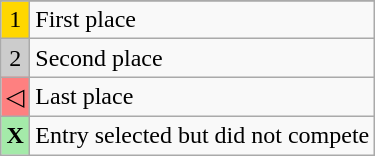<table class="wikitable">
<tr>
</tr>
<tr>
<td style="text-align:center; background-color:#FFD700;">1</td>
<td>First place</td>
</tr>
<tr>
<td style="text-align:center; background-color:#CCC;">2</td>
<td>Second place</td>
</tr>
<tr>
<td style="text-align:center; background-color:#FE8080;">◁</td>
<td>Last place</td>
</tr>
<tr>
<td style="text-align:center; background-color:#A4EAA9;"><strong>X</strong></td>
<td>Entry selected but did not compete<br></td>
</tr>
</table>
